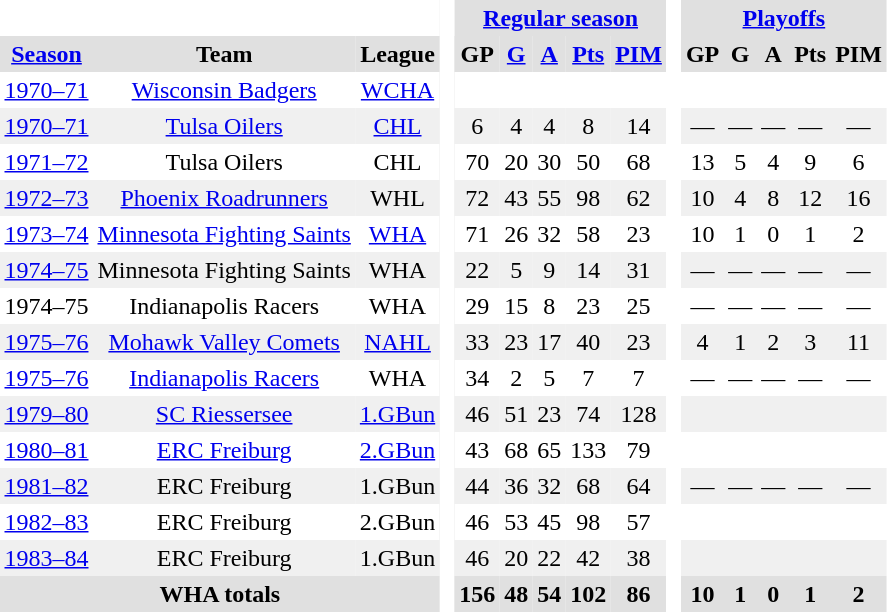<table BORDER="0" CELLPADDING="3" CELLSPACING="0" ID="Table3">
<tr ALIGN="center" bgcolor="#e0e0e0">
<th ALIGN="center" colspan="3" bgcolor="#ffffff"> </th>
<th ALIGN="center" rowspan="99" bgcolor="#ffffff"> </th>
<th ALIGN="center" colspan="5"><a href='#'>Regular season</a></th>
<th ALIGN="center" rowspan="99" bgcolor="#ffffff"> </th>
<th ALIGN="center" colspan="5"><a href='#'>Playoffs</a></th>
</tr>
<tr ALIGN="center" bgcolor="#e0e0e0">
<th ALIGN="center"><a href='#'>Season</a></th>
<th ALIGN="center">Team</th>
<th ALIGN="center">League</th>
<th ALIGN="center">GP</th>
<th ALIGN="center"><a href='#'>G</a></th>
<th ALIGN="center"><a href='#'>A</a></th>
<th ALIGN="center"><a href='#'>Pts</a></th>
<th ALIGN="center"><a href='#'>PIM</a></th>
<th ALIGN="center">GP</th>
<th ALIGN="center">G</th>
<th ALIGN="center">A</th>
<th ALIGN="center">Pts</th>
<th ALIGN="center">PIM</th>
</tr>
<tr ALIGN="center">
<td><a href='#'>1970–71</a></td>
<td><a href='#'>Wisconsin Badgers</a></td>
<td><a href='#'>WCHA</a></td>
</tr>
<tr ALIGN="center" bgcolor="#f0f0f0">
<td><a href='#'>1970–71</a></td>
<td><a href='#'>Tulsa Oilers</a></td>
<td><a href='#'>CHL</a></td>
<td>6</td>
<td>4</td>
<td>4</td>
<td>8</td>
<td>14</td>
<td>—</td>
<td>—</td>
<td>—</td>
<td>—</td>
<td>—</td>
</tr>
<tr ALIGN="center">
<td><a href='#'>1971–72</a></td>
<td>Tulsa Oilers</td>
<td>CHL</td>
<td>70</td>
<td>20</td>
<td>30</td>
<td>50</td>
<td>68</td>
<td>13</td>
<td>5</td>
<td>4</td>
<td>9</td>
<td>6</td>
</tr>
<tr ALIGN="center" bgcolor="#f0f0f0">
<td><a href='#'>1972–73</a></td>
<td><a href='#'>Phoenix Roadrunners</a></td>
<td>WHL</td>
<td>72</td>
<td>43</td>
<td>55</td>
<td>98</td>
<td>62</td>
<td>10</td>
<td>4</td>
<td>8</td>
<td>12</td>
<td>16</td>
</tr>
<tr ALIGN="center">
<td><a href='#'>1973–74</a></td>
<td><a href='#'>Minnesota Fighting Saints</a></td>
<td><a href='#'>WHA</a></td>
<td>71</td>
<td>26</td>
<td>32</td>
<td>58</td>
<td>23</td>
<td>10</td>
<td>1</td>
<td>0</td>
<td>1</td>
<td>2</td>
</tr>
<tr ALIGN="center" bgcolor="#f0f0f0">
<td><a href='#'>1974–75</a></td>
<td>Minnesota Fighting Saints</td>
<td>WHA</td>
<td>22</td>
<td>5</td>
<td>9</td>
<td>14</td>
<td>31</td>
<td>—</td>
<td>—</td>
<td>—</td>
<td>—</td>
<td>—</td>
</tr>
<tr ALIGN="center">
<td>1974–75</td>
<td>Indianapolis Racers</td>
<td>WHA</td>
<td>29</td>
<td>15</td>
<td>8</td>
<td>23</td>
<td>25</td>
<td>—</td>
<td>—</td>
<td>—</td>
<td>—</td>
<td>—</td>
</tr>
<tr ALIGN="center" bgcolor="#f0f0f0">
<td><a href='#'>1975–76</a></td>
<td><a href='#'>Mohawk Valley Comets</a></td>
<td><a href='#'>NAHL</a></td>
<td>33</td>
<td>23</td>
<td>17</td>
<td>40</td>
<td>23</td>
<td>4</td>
<td>1</td>
<td>2</td>
<td>3</td>
<td>11</td>
</tr>
<tr ALIGN="center">
<td><a href='#'>1975–76</a></td>
<td><a href='#'>Indianapolis Racers</a></td>
<td>WHA</td>
<td>34</td>
<td>2</td>
<td>5</td>
<td>7</td>
<td>7</td>
<td>—</td>
<td>—</td>
<td>—</td>
<td>—</td>
<td>—</td>
</tr>
<tr ALIGN="center" bgcolor="#f0f0f0">
<td><a href='#'>1979–80</a></td>
<td><a href='#'>SC Riessersee</a></td>
<td><a href='#'>1.GBun</a></td>
<td>46</td>
<td>51</td>
<td>23</td>
<td>74</td>
<td>128</td>
<td></td>
<td></td>
<td></td>
<td></td>
<td></td>
</tr>
<tr ALIGN="center">
<td><a href='#'>1980–81</a></td>
<td><a href='#'>ERC Freiburg</a></td>
<td><a href='#'>2.GBun</a></td>
<td>43</td>
<td>68</td>
<td>65</td>
<td>133</td>
<td>79</td>
<td></td>
<td></td>
<td></td>
<td></td>
<td></td>
</tr>
<tr ALIGN="center" bgcolor="#f0f0f0">
<td><a href='#'>1981–82</a></td>
<td>ERC Freiburg</td>
<td>1.GBun</td>
<td>44</td>
<td>36</td>
<td>32</td>
<td>68</td>
<td>64</td>
<td>—</td>
<td>—</td>
<td>—</td>
<td>—</td>
<td>—</td>
</tr>
<tr ALIGN="center">
<td><a href='#'>1982–83</a></td>
<td>ERC Freiburg</td>
<td>2.GBun</td>
<td>46</td>
<td>53</td>
<td>45</td>
<td>98</td>
<td>57</td>
<td></td>
<td></td>
<td></td>
<td></td>
<td></td>
</tr>
<tr ALIGN="center" bgcolor="#f0f0f0">
<td><a href='#'>1983–84</a></td>
<td>ERC Freiburg</td>
<td>1.GBun</td>
<td>46</td>
<td>20</td>
<td>22</td>
<td>42</td>
<td>38</td>
<td></td>
<td></td>
<td></td>
<td></td>
<td></td>
</tr>
<tr ALIGN="center" bgcolor="#e0e0e0">
<th colspan="3">WHA totals</th>
<th>156</th>
<th>48</th>
<th>54</th>
<th>102</th>
<th>86</th>
<th>10</th>
<th>1</th>
<th>0</th>
<th>1</th>
<th>2</th>
</tr>
</table>
